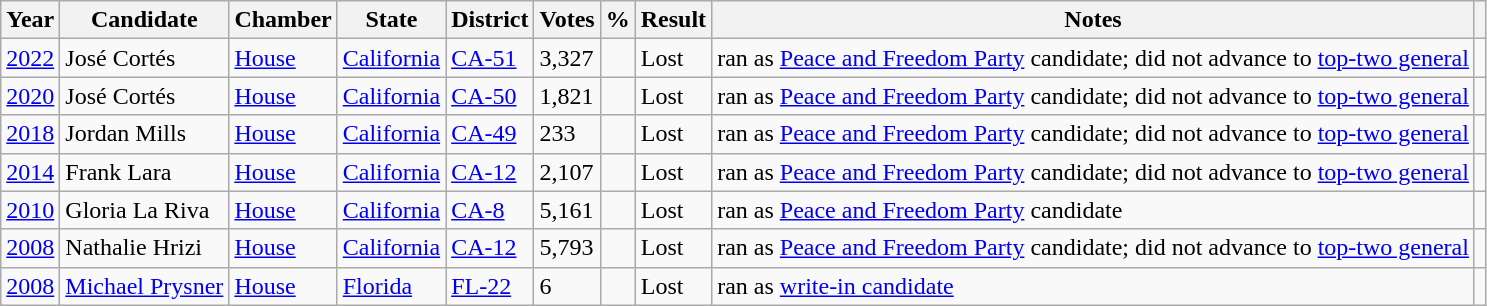<table class="wikitable sortable" style="font-size:100%">
<tr>
<th>Year</th>
<th>Candidate</th>
<th>Chamber</th>
<th>State</th>
<th>District</th>
<th>Votes</th>
<th>%</th>
<th>Result</th>
<th>Notes</th>
<th></th>
</tr>
<tr>
<td><a href='#'>2022</a></td>
<td>José Cortés</td>
<td><a href='#'>House</a></td>
<td><a href='#'>California</a></td>
<td><a href='#'>CA-51</a></td>
<td>3,327</td>
<td></td>
<td> Lost</td>
<td>ran as <a href='#'>Peace and Freedom Party</a> candidate; did not advance to <a href='#'>top-two general</a></td>
<td></td>
</tr>
<tr>
<td><a href='#'>2020</a></td>
<td>José Cortés</td>
<td><a href='#'>House</a></td>
<td><a href='#'>California</a></td>
<td><a href='#'>CA-50</a></td>
<td>1,821</td>
<td></td>
<td> Lost</td>
<td>ran as <a href='#'>Peace and Freedom Party</a> candidate; did not advance to <a href='#'>top-two general</a></td>
<td></td>
</tr>
<tr>
<td><a href='#'>2018</a></td>
<td>Jordan Mills</td>
<td><a href='#'>House</a></td>
<td><a href='#'>California</a></td>
<td><a href='#'>CA-49</a></td>
<td>233</td>
<td></td>
<td> Lost</td>
<td>ran as <a href='#'>Peace and Freedom Party</a> candidate; did not advance to <a href='#'>top-two general</a></td>
<td></td>
</tr>
<tr>
<td><a href='#'>2014</a></td>
<td>Frank Lara</td>
<td><a href='#'>House</a></td>
<td><a href='#'>California</a></td>
<td><a href='#'>CA-12</a></td>
<td>2,107</td>
<td></td>
<td> Lost</td>
<td>ran as <a href='#'>Peace and Freedom Party</a> candidate; did not advance to <a href='#'>top-two general</a></td>
<td></td>
</tr>
<tr>
<td><a href='#'>2010</a></td>
<td>Gloria La Riva</td>
<td><a href='#'>House</a></td>
<td><a href='#'>California</a></td>
<td><a href='#'>CA-8</a></td>
<td>5,161</td>
<td></td>
<td> Lost</td>
<td>ran as <a href='#'>Peace and Freedom Party</a> candidate</td>
<td></td>
</tr>
<tr>
<td><a href='#'>2008</a></td>
<td>Nathalie Hrizi</td>
<td><a href='#'>House</a></td>
<td><a href='#'>California</a></td>
<td><a href='#'>CA-12</a></td>
<td>5,793</td>
<td></td>
<td> Lost</td>
<td>ran as <a href='#'>Peace and Freedom Party</a> candidate; did not advance to <a href='#'>top-two general</a></td>
<td></td>
</tr>
<tr>
<td><a href='#'>2008</a></td>
<td><a href='#'>Michael Prysner</a></td>
<td><a href='#'>House</a></td>
<td><a href='#'>Florida</a></td>
<td><a href='#'>FL-22</a></td>
<td>6</td>
<td></td>
<td> Lost</td>
<td>ran as <a href='#'>write-in candidate</a></td>
<td></td>
</tr>
</table>
